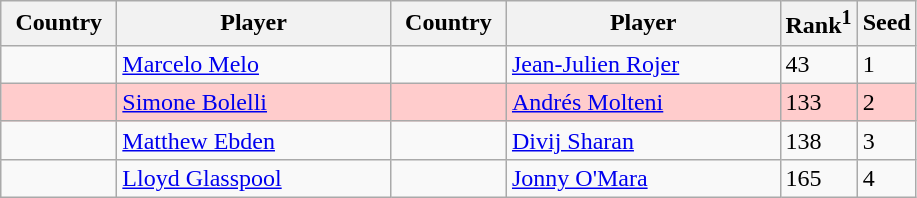<table class="sortable wikitable">
<tr>
<th width="70">Country</th>
<th width="175">Player</th>
<th width="70">Country</th>
<th width="175">Player</th>
<th>Rank<sup>1</sup></th>
<th>Seed</th>
</tr>
<tr>
<td></td>
<td><a href='#'>Marcelo Melo</a></td>
<td></td>
<td><a href='#'>Jean-Julien Rojer</a></td>
<td>43</td>
<td>1</td>
</tr>
<tr style="background:#fcc;">
<td></td>
<td><a href='#'>Simone Bolelli</a></td>
<td></td>
<td><a href='#'>Andrés Molteni</a></td>
<td>133</td>
<td>2</td>
</tr>
<tr>
<td></td>
<td><a href='#'>Matthew Ebden</a></td>
<td></td>
<td><a href='#'>Divij Sharan</a></td>
<td>138</td>
<td>3</td>
</tr>
<tr>
<td></td>
<td><a href='#'>Lloyd Glasspool</a></td>
<td></td>
<td><a href='#'>Jonny O'Mara</a></td>
<td>165</td>
<td>4</td>
</tr>
</table>
